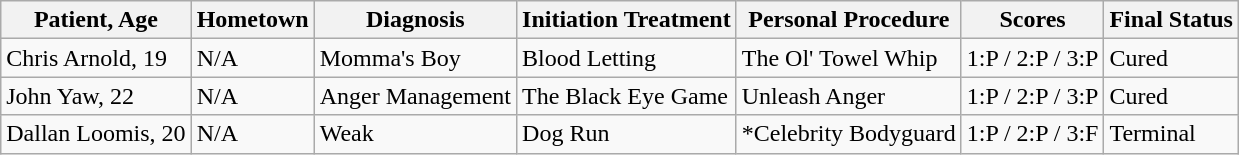<table class="wikitable">
<tr>
<th>Patient, Age</th>
<th>Hometown</th>
<th>Diagnosis</th>
<th>Initiation Treatment</th>
<th>Personal Procedure</th>
<th>Scores</th>
<th>Final Status</th>
</tr>
<tr style="vertical-align: center; text-align: left;">
<td>Chris Arnold, 19 </td>
<td>N/A</td>
<td>Momma's Boy</td>
<td>Blood Letting</td>
<td>The Ol' Towel Whip</td>
<td>1:P / 2:P / 3:P</td>
<td>Cured</td>
</tr>
<tr style="vertical-align: center; text-align: left;">
<td>John Yaw, 22 </td>
<td>N/A</td>
<td>Anger Management</td>
<td>The Black Eye Game</td>
<td>Unleash Anger</td>
<td>1:P / 2:P / 3:P</td>
<td>Cured</td>
</tr>
<tr style="vertical-align: center; text-align: left;">
<td>Dallan Loomis, 20 </td>
<td>N/A</td>
<td>Weak</td>
<td>Dog Run</td>
<td>*Celebrity Bodyguard</td>
<td>1:P / 2:P / 3:F</td>
<td>Terminal</td>
</tr>
</table>
